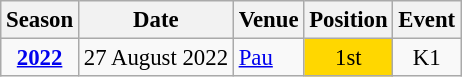<table class="wikitable" style="text-align:center; font-size:95%;">
<tr>
<th>Season</th>
<th>Date</th>
<th>Venue</th>
<th>Position</th>
<th>Event</th>
</tr>
<tr>
<td><strong><a href='#'>2022</a></strong></td>
<td align=right>27 August 2022</td>
<td align=left><a href='#'>Pau</a></td>
<td bgcolor=gold>1st</td>
<td>K1</td>
</tr>
</table>
